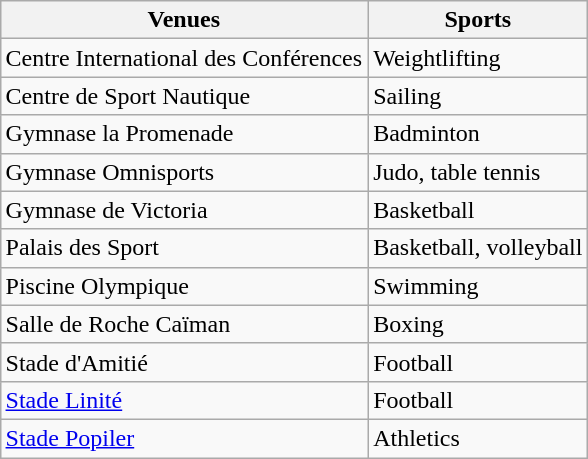<table class="wikitable" style="margin-left:auto;margin-right:auto">
<tr>
<th>Venues</th>
<th>Sports</th>
</tr>
<tr>
<td>Centre International des Conférences</td>
<td>Weightlifting</td>
</tr>
<tr>
<td>Centre de Sport Nautique</td>
<td>Sailing</td>
</tr>
<tr>
<td>Gymnase la Promenade</td>
<td>Badminton</td>
</tr>
<tr>
<td>Gymnase Omnisports</td>
<td>Judo, table tennis</td>
</tr>
<tr>
<td>Gymnase de Victoria</td>
<td>Basketball</td>
</tr>
<tr>
<td>Palais des Sport</td>
<td>Basketball, volleyball</td>
</tr>
<tr>
<td>Piscine Olympique</td>
<td>Swimming</td>
</tr>
<tr>
<td>Salle de Roche Caïman</td>
<td>Boxing</td>
</tr>
<tr>
<td>Stade d'Amitié</td>
<td>Football</td>
</tr>
<tr>
<td><a href='#'>Stade Linité</a></td>
<td>Football</td>
</tr>
<tr>
<td><a href='#'>Stade Popiler</a></td>
<td>Athletics</td>
</tr>
</table>
